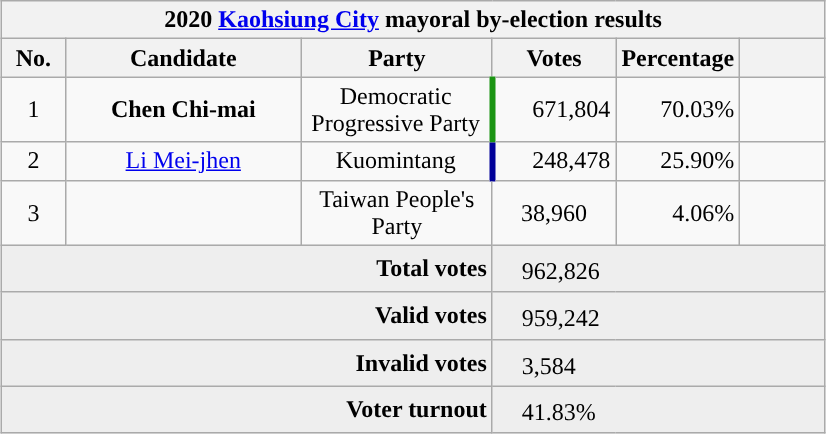<table class="wikitable collapsible" style="text-align:center;margin:1em auto;">
<tr>
<th colspan="6">2020 <a href='#'>Kaohsiung City</a> mayoral by-election results</th>
</tr>
<tr>
<th width=35>No.</th>
<th width=150>Candidate</th>
<th width=120>Party</th>
<th width=75>Votes</th>
<th width=75>Percentage</th>
<th width=49></th>
</tr>
<tr>
<td>1</td>
<td><strong>Chen Chi-mai</strong></td>
<td>Democratic Progressive Party</td>
<td style="border-left:4px solid #1B9413;" align="right">671,804</td>
<td align="right">70.03%</td>
<td align="center"></td>
</tr>
<tr>
<td>2</td>
<td><a href='#'>Li Mei-jhen</a></td>
<td> Kuomintang</td>
<td style="border-left:4px solid #000099;" align="right">248,478</td>
<td align="right">25.90%</td>
<td align="center"></td>
</tr>
<tr>
<td>3</td>
<td></td>
<td> Taiwan People's Party</td>
<td style="border-left:4px ">38,960</td>
<td align="right">4.06%</td>
<td align="center"></td>
</tr>
<tr bgcolor=EEEEEE>
<td colspan="3" align="right"><strong>Total votes</strong></td>
<td colspan="3" align="left">　962,826</td>
</tr>
<tr bgcolor=EEEEEE>
<td colspan="3" align="right"><strong>Valid votes</strong></td>
<td colspan="3" align="left">　959,242</td>
</tr>
<tr bgcolor=EEEEEE>
<td colspan="3" align="right"><strong>Invalid votes</strong></td>
<td colspan="3" align="left">　3,584</td>
</tr>
<tr bgcolor=EEEEEE>
<td colspan="3" align="right"><strong>Voter turnout</strong></td>
<td colspan="3" align="left">　41.83%</td>
</tr>
</table>
